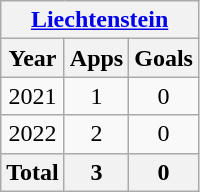<table class="wikitable" style="text-align:center">
<tr>
<th colspan="3"><a href='#'>Liechtenstein</a></th>
</tr>
<tr>
<th>Year</th>
<th>Apps</th>
<th>Goals</th>
</tr>
<tr>
<td>2021</td>
<td>1</td>
<td>0</td>
</tr>
<tr>
<td>2022</td>
<td>2</td>
<td>0</td>
</tr>
<tr>
<th colspan="1">Total</th>
<th>3</th>
<th>0</th>
</tr>
</table>
